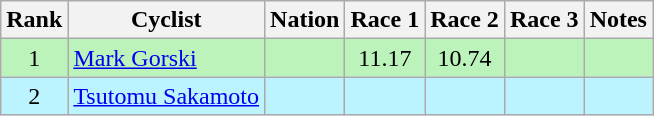<table class="wikitable sortable" style="text-align:center">
<tr>
<th>Rank</th>
<th>Cyclist</th>
<th>Nation</th>
<th>Race 1</th>
<th>Race 2</th>
<th>Race 3</th>
<th>Notes</th>
</tr>
<tr bgcolor=bbf3bb>
<td>1</td>
<td align=left><a href='#'>Mark Gorski</a></td>
<td align=left></td>
<td>11.17</td>
<td>10.74</td>
<td></td>
<td></td>
</tr>
<tr bgcolor=bbf3ff>
<td>2</td>
<td align=left><a href='#'>Tsutomu Sakamoto</a></td>
<td align=left></td>
<td></td>
<td></td>
<td></td>
<td></td>
</tr>
</table>
